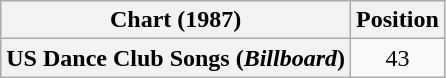<table class="wikitable plainrowheaders" style="text-align:center">
<tr>
<th scope="col">Chart (1987)</th>
<th scope="col">Position</th>
</tr>
<tr>
<th scope="row">US Dance Club Songs (<em>Billboard</em>)</th>
<td>43</td>
</tr>
</table>
